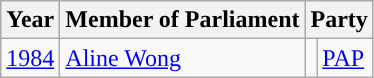<table class="wikitable">
<tr>
<th>Year</th>
<th>Member of Parliament</th>
<th colspan="2">Party</th>
</tr>
<tr>
<td><a href='#'>1984</a></td>
<td><a href='#'>Aline Wong</a></td>
<td></td>
<td><a href='#'>PAP</a></td>
</tr>
</table>
